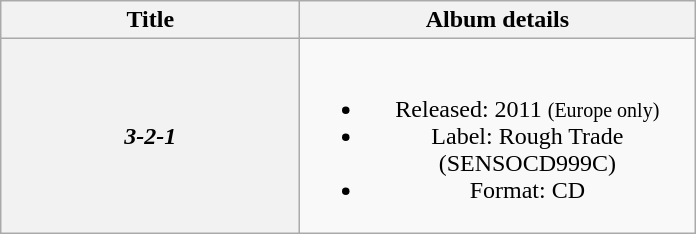<table class="wikitable plainrowheaders" style="text-align:center;" border="1">
<tr>
<th scope="col" rowspan="1" style="width:12em;">Title</th>
<th scope="col" rowspan="1" style="width:16em;">Album details</th>
</tr>
<tr>
<th scope="row"><em>3-2-1</em></th>
<td><br><ul><li>Released: 2011 <small>(Europe only)</small></li><li>Label: Rough Trade (SENSOCD999C)</li><li>Format: CD</li></ul></td>
</tr>
</table>
